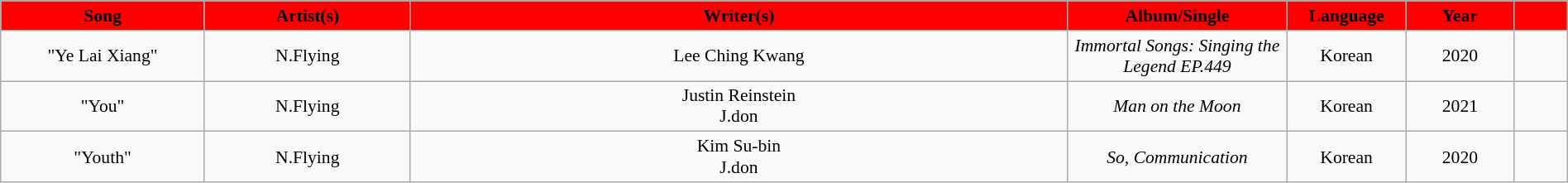<table class="wikitable" style="margin:0.5em auto; clear:both; font-size:.9em; text-align:center; width:100%">
<tr>
<th style="width:200px; background:#FF0000;">Song</th>
<th style="width:200px; background:#FF0000;">Artist(s)</th>
<th style="width:700px; background:#FF0000;">Writer(s)</th>
<th style="width:200px; background:#FF0000;">Album/Single</th>
<th style="width:100px; background:#FF0000;">Language</th>
<th style="width:100px; background:#FF0000;">Year</th>
<th style="width:50px;  background:#FF0000;"></th>
</tr>
<tr>
<td>"Ye Lai Xiang" </td>
<td>N.Flying</td>
<td>Lee Ching Kwang</td>
<td><em>Immortal Songs: Singing the Legend EP.449</em></td>
<td>Korean</td>
<td>2020</td>
<td></td>
</tr>
<tr>
<td>"You"</td>
<td>N.Flying</td>
<td>Justin Reinstein <br> J.don</td>
<td><em>Man on the Moon</em></td>
<td>Korean</td>
<td>2021</td>
<td></td>
</tr>
<tr>
<td>"Youth" </td>
<td>N.Flying</td>
<td>Kim Su-bin <br> J.don</td>
<td><em>So, Communication</em></td>
<td>Korean</td>
<td>2020</td>
<td></td>
</tr>
</table>
